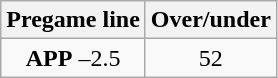<table class="wikitable">
<tr align="center">
<th style=>Pregame line</th>
<th style=>Over/under</th>
</tr>
<tr align="center">
<td><strong>APP</strong> –2.5</td>
<td>52</td>
</tr>
</table>
